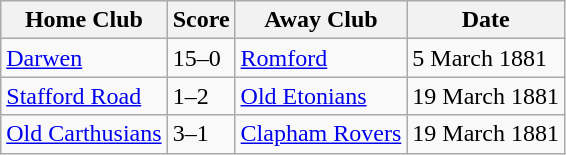<table class="wikitable">
<tr>
<th>Home Club</th>
<th>Score</th>
<th>Away Club</th>
<th>Date</th>
</tr>
<tr>
<td><a href='#'>Darwen</a></td>
<td>15–0</td>
<td><a href='#'>Romford</a></td>
<td>5 March 1881</td>
</tr>
<tr>
<td><a href='#'>Stafford Road</a></td>
<td>1–2</td>
<td><a href='#'>Old Etonians</a></td>
<td>19 March 1881</td>
</tr>
<tr>
<td><a href='#'>Old Carthusians</a></td>
<td>3–1</td>
<td><a href='#'>Clapham Rovers</a></td>
<td>19 March 1881</td>
</tr>
</table>
